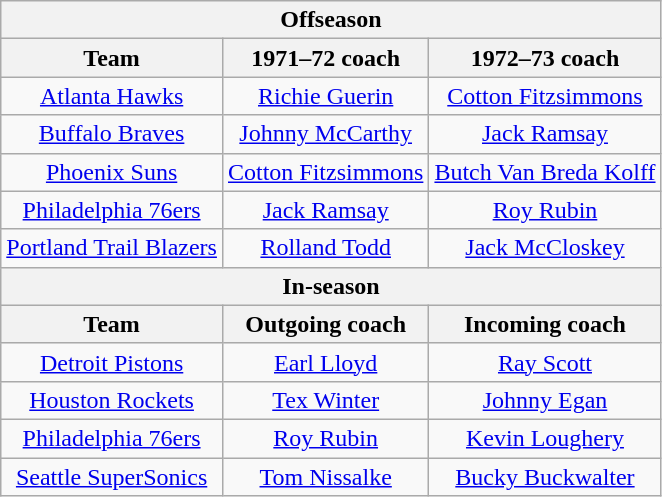<table class="wikitable" border="1" style="text-align: center">
<tr>
<th colspan="3">Offseason</th>
</tr>
<tr>
<th>Team</th>
<th>1971–72 coach</th>
<th>1972–73 coach</th>
</tr>
<tr>
<td><a href='#'>Atlanta Hawks</a></td>
<td><a href='#'>Richie Guerin</a></td>
<td><a href='#'>Cotton Fitzsimmons</a></td>
</tr>
<tr>
<td><a href='#'>Buffalo Braves</a></td>
<td><a href='#'>Johnny McCarthy</a></td>
<td><a href='#'>Jack Ramsay</a></td>
</tr>
<tr>
<td><a href='#'>Phoenix Suns</a></td>
<td><a href='#'>Cotton Fitzsimmons</a></td>
<td><a href='#'>Butch Van Breda Kolff</a></td>
</tr>
<tr>
<td><a href='#'>Philadelphia 76ers</a></td>
<td><a href='#'>Jack Ramsay</a></td>
<td><a href='#'>Roy Rubin</a></td>
</tr>
<tr>
<td><a href='#'>Portland Trail Blazers</a></td>
<td><a href='#'>Rolland Todd</a></td>
<td><a href='#'>Jack McCloskey</a></td>
</tr>
<tr>
<th colspan="3">In-season</th>
</tr>
<tr>
<th>Team</th>
<th>Outgoing coach</th>
<th>Incoming coach</th>
</tr>
<tr>
<td><a href='#'>Detroit Pistons</a></td>
<td><a href='#'>Earl Lloyd</a></td>
<td><a href='#'>Ray Scott</a></td>
</tr>
<tr>
<td><a href='#'>Houston Rockets</a></td>
<td><a href='#'>Tex Winter</a></td>
<td><a href='#'>Johnny Egan</a></td>
</tr>
<tr>
<td><a href='#'>Philadelphia 76ers</a></td>
<td><a href='#'>Roy Rubin</a></td>
<td><a href='#'>Kevin Loughery</a></td>
</tr>
<tr>
<td><a href='#'>Seattle SuperSonics</a></td>
<td><a href='#'>Tom Nissalke</a></td>
<td><a href='#'>Bucky Buckwalter</a></td>
</tr>
</table>
